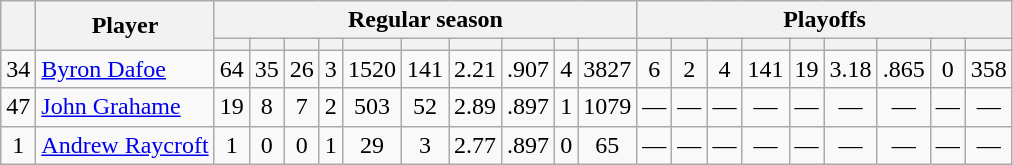<table class="wikitable plainrowheaders" style="text-align:center;">
<tr>
<th scope="col" rowspan="2"></th>
<th scope="col" rowspan="2">Player</th>
<th scope=colgroup colspan=10>Regular season</th>
<th scope=colgroup colspan=9>Playoffs</th>
</tr>
<tr>
<th scope="col"></th>
<th scope="col"></th>
<th scope="col"></th>
<th scope="col"></th>
<th scope="col"></th>
<th scope="col"></th>
<th scope="col"></th>
<th scope="col"></th>
<th scope="col"></th>
<th scope="col"></th>
<th scope="col"></th>
<th scope="col"></th>
<th scope="col"></th>
<th scope="col"></th>
<th scope="col"></th>
<th scope="col"></th>
<th scope="col"></th>
<th scope="col"></th>
<th scope="col"></th>
</tr>
<tr>
<td scope="row">34</td>
<td align="left"><a href='#'>Byron Dafoe</a></td>
<td>64</td>
<td>35</td>
<td>26</td>
<td>3</td>
<td>1520</td>
<td>141</td>
<td>2.21</td>
<td>.907</td>
<td>4</td>
<td>3827</td>
<td>6</td>
<td>2</td>
<td>4</td>
<td>141</td>
<td>19</td>
<td>3.18</td>
<td>.865</td>
<td>0</td>
<td>358</td>
</tr>
<tr>
<td scope="row">47</td>
<td align="left"><a href='#'>John Grahame</a></td>
<td>19</td>
<td>8</td>
<td>7</td>
<td>2</td>
<td>503</td>
<td>52</td>
<td>2.89</td>
<td>.897</td>
<td>1</td>
<td>1079</td>
<td>—</td>
<td>—</td>
<td>—</td>
<td>—</td>
<td>—</td>
<td>—</td>
<td>—</td>
<td>—</td>
<td>—</td>
</tr>
<tr>
<td scope="row">1</td>
<td align="left"><a href='#'>Andrew Raycroft</a></td>
<td>1</td>
<td>0</td>
<td>0</td>
<td>1</td>
<td>29</td>
<td>3</td>
<td>2.77</td>
<td>.897</td>
<td>0</td>
<td>65</td>
<td>—</td>
<td>—</td>
<td>—</td>
<td>—</td>
<td>—</td>
<td>—</td>
<td>—</td>
<td>—</td>
<td>—</td>
</tr>
</table>
